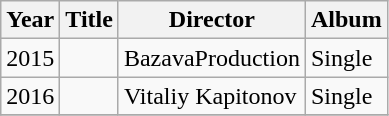<table class="wikitable">
<tr>
<th>Year</th>
<th>Title</th>
<th>Director</th>
<th>Album</th>
</tr>
<tr>
<td rowspan="1">2015</td>
<td></td>
<td>BazavaProduction</td>
<td>Single</td>
</tr>
<tr>
<td rowspan="1">2016</td>
<td></td>
<td>Vitaliy Kapitonov</td>
<td>Single</td>
</tr>
<tr>
</tr>
</table>
